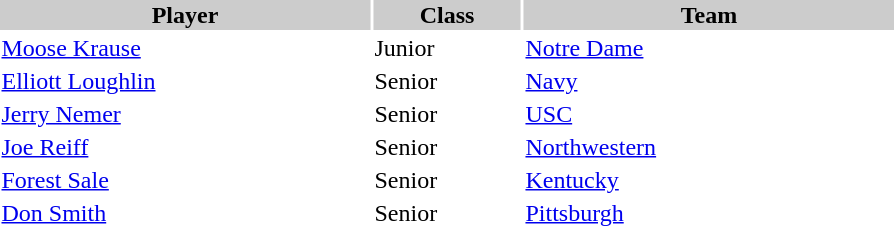<table style="width:600px" "border:'1' 'solid' 'gray'">
<tr>
<th bgcolor="#CCCCCC" style="width:40%">Player</th>
<th bgcolor="#CCCCCC" style="width:16%">Class</th>
<th bgcolor="#CCCCCC" style="width:40%">Team</th>
</tr>
<tr>
<td><a href='#'>Moose Krause</a></td>
<td>Junior</td>
<td><a href='#'>Notre Dame</a></td>
</tr>
<tr>
<td><a href='#'>Elliott Loughlin</a></td>
<td>Senior</td>
<td><a href='#'>Navy</a></td>
</tr>
<tr>
<td><a href='#'>Jerry Nemer</a></td>
<td>Senior</td>
<td><a href='#'>USC</a></td>
</tr>
<tr>
<td><a href='#'>Joe Reiff</a></td>
<td>Senior</td>
<td><a href='#'>Northwestern</a></td>
</tr>
<tr>
<td><a href='#'>Forest Sale</a></td>
<td>Senior</td>
<td><a href='#'>Kentucky</a></td>
</tr>
<tr>
<td><a href='#'>Don Smith</a></td>
<td>Senior</td>
<td><a href='#'>Pittsburgh</a></td>
</tr>
</table>
